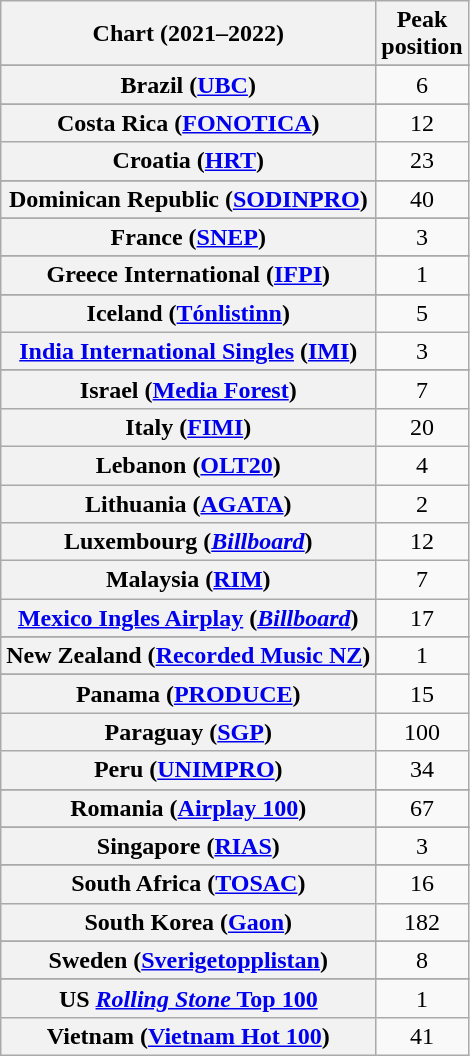<table class="wikitable sortable plainrowheaders" style="text-align:center">
<tr>
<th scope="col">Chart (2021–2022)</th>
<th scope="col">Peak<br>position</th>
</tr>
<tr>
</tr>
<tr>
</tr>
<tr>
</tr>
<tr>
</tr>
<tr>
</tr>
<tr>
<th scope="row">Brazil (<a href='#'>UBC</a>)</th>
<td>6</td>
</tr>
<tr>
</tr>
<tr>
</tr>
<tr>
</tr>
<tr>
</tr>
<tr>
</tr>
<tr>
<th scope="row">Costa Rica (<a href='#'>FONOTICA</a>)</th>
<td>12</td>
</tr>
<tr>
<th scope="row">Croatia (<a href='#'>HRT</a>)</th>
<td>23</td>
</tr>
<tr>
</tr>
<tr>
</tr>
<tr>
<th scope="row">Dominican Republic (<a href='#'>SODINPRO</a>)</th>
<td>40</td>
</tr>
<tr>
</tr>
<tr>
<th scope="row">France (<a href='#'>SNEP</a>)</th>
<td>3</td>
</tr>
<tr>
</tr>
<tr>
</tr>
<tr>
<th scope="row">Greece International (<a href='#'>IFPI</a>)</th>
<td>1</td>
</tr>
<tr>
</tr>
<tr>
</tr>
<tr>
<th scope="row">Iceland (<a href='#'>Tónlistinn</a>)</th>
<td>5</td>
</tr>
<tr>
<th scope="row"><a href='#'>India International Singles</a> (<a href='#'>IMI</a>)</th>
<td>3</td>
</tr>
<tr>
</tr>
<tr>
<th scope="row">Israel (<a href='#'>Media Forest</a>)</th>
<td>7</td>
</tr>
<tr>
<th scope="row">Italy (<a href='#'>FIMI</a>)</th>
<td>20</td>
</tr>
<tr>
<th scope="row">Lebanon (<a href='#'>OLT20</a>)</th>
<td>4</td>
</tr>
<tr>
<th scope="row">Lithuania (<a href='#'>AGATA</a>)</th>
<td>2</td>
</tr>
<tr>
<th scope="row">Luxembourg (<em><a href='#'>Billboard</a></em>)</th>
<td>12</td>
</tr>
<tr>
<th scope="row">Malaysia (<a href='#'>RIM</a>)</th>
<td>7</td>
</tr>
<tr>
<th scope="row"><a href='#'>Mexico Ingles Airplay</a> (<em><a href='#'>Billboard</a></em>)</th>
<td>17</td>
</tr>
<tr>
</tr>
<tr>
</tr>
<tr>
<th scope="row">New Zealand (<a href='#'>Recorded Music NZ</a>)</th>
<td>1</td>
</tr>
<tr>
</tr>
<tr>
<th scope="row">Panama (<a href='#'>PRODUCE</a>)</th>
<td>15</td>
</tr>
<tr>
<th scope="row">Paraguay (<a href='#'>SGP</a>)</th>
<td>100</td>
</tr>
<tr>
<th scope="row">Peru (<a href='#'>UNIMPRO</a>)</th>
<td>34</td>
</tr>
<tr>
</tr>
<tr>
<th scope="row">Romania (<a href='#'>Airplay 100</a>)</th>
<td>67</td>
</tr>
<tr>
</tr>
<tr>
<th scope="row">Singapore (<a href='#'>RIAS</a>)</th>
<td>3</td>
</tr>
<tr>
</tr>
<tr>
</tr>
<tr>
<th scope="row">South Africa (<a href='#'>TOSAC</a>)</th>
<td>16</td>
</tr>
<tr>
<th scope="row">South Korea (<a href='#'>Gaon</a>)</th>
<td>182</td>
</tr>
<tr>
</tr>
<tr>
<th scope="row">Sweden (<a href='#'>Sverigetopplistan</a>)</th>
<td>8</td>
</tr>
<tr>
</tr>
<tr>
</tr>
<tr>
</tr>
<tr>
</tr>
<tr>
</tr>
<tr>
</tr>
<tr>
</tr>
<tr>
</tr>
<tr>
</tr>
<tr>
</tr>
<tr>
<th scope="row">US <a href='#'><em>Rolling Stone</em> Top 100</a></th>
<td>1</td>
</tr>
<tr>
<th scope="row">Vietnam (<a href='#'>Vietnam Hot 100</a>)</th>
<td>41</td>
</tr>
</table>
